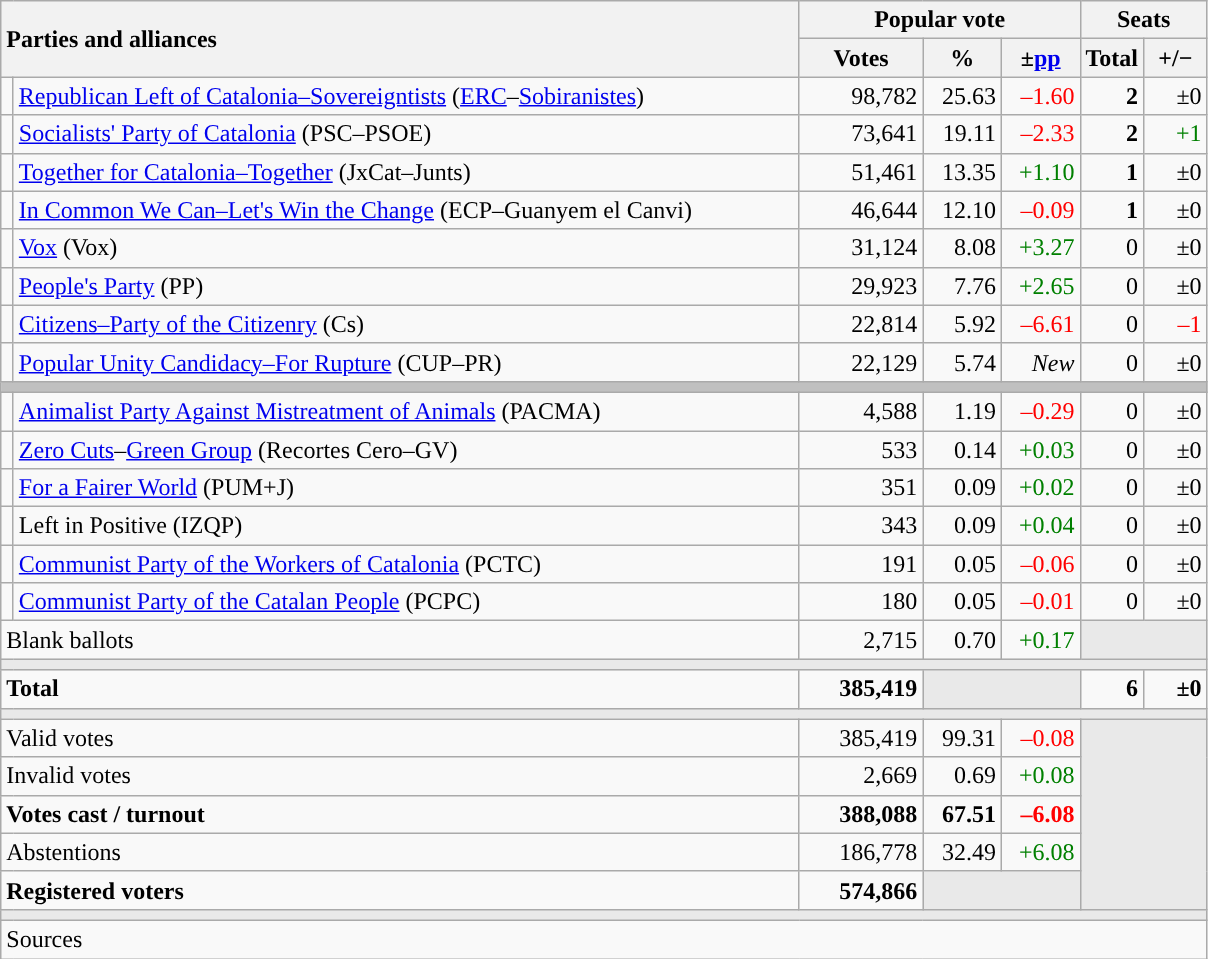<table class="wikitable" style="text-align:right;">
<tr>
<th style="text-align:left;" rowspan="2" colspan="2" width="525">Parties and alliances</th>
<th colspan="3">Popular vote</th>
<th colspan="2">Seats</th>
</tr>
<tr>
<th width="75">Votes</th>
<th width="45">%</th>
<th width="45">±<a href='#'>pp</a></th>
<th width="35">Total</th>
<th width="35">+/−</th>
</tr>
<tr>
<td width="1" style="color:inherit;background:"></td>
<td align="left"><a href='#'>Republican Left of Catalonia–Sovereigntists</a> (<a href='#'>ERC</a>–<a href='#'>Sobiranistes</a>)</td>
<td>98,782</td>
<td>25.63</td>
<td style="color:red;">–1.60</td>
<td><strong>2</strong></td>
<td>±0</td>
</tr>
<tr>
<td style="color:inherit;background:"></td>
<td align="left"><a href='#'>Socialists' Party of Catalonia</a> (PSC–PSOE)</td>
<td>73,641</td>
<td>19.11</td>
<td style="color:red;">–2.33</td>
<td><strong>2</strong></td>
<td style="color:green;">+1</td>
</tr>
<tr>
<td style="color:inherit;background:"></td>
<td align="left"><a href='#'>Together for Catalonia–Together</a> (JxCat–Junts)</td>
<td>51,461</td>
<td>13.35</td>
<td style="color:green;">+1.10</td>
<td><strong>1</strong></td>
<td>±0</td>
</tr>
<tr>
<td style="color:inherit;background:"></td>
<td align="left"><a href='#'>In Common We Can–Let's Win the Change</a> (ECP–Guanyem el Canvi)</td>
<td>46,644</td>
<td>12.10</td>
<td style="color:red;">–0.09</td>
<td><strong>1</strong></td>
<td>±0</td>
</tr>
<tr>
<td style="color:inherit;background:"></td>
<td align="left"><a href='#'>Vox</a> (Vox)</td>
<td>31,124</td>
<td>8.08</td>
<td style="color:green;">+3.27</td>
<td>0</td>
<td>±0</td>
</tr>
<tr>
<td style="color:inherit;background:"></td>
<td align="left"><a href='#'>People's Party</a> (PP)</td>
<td>29,923</td>
<td>7.76</td>
<td style="color:green;">+2.65</td>
<td>0</td>
<td>±0</td>
</tr>
<tr>
<td style="color:inherit;background:"></td>
<td align="left"><a href='#'>Citizens–Party of the Citizenry</a> (Cs)</td>
<td>22,814</td>
<td>5.92</td>
<td style="color:red;">–6.61</td>
<td>0</td>
<td style="color:red;">–1</td>
</tr>
<tr>
<td style="color:inherit;background:"></td>
<td align="left"><a href='#'>Popular Unity Candidacy–For Rupture</a> (CUP–PR)</td>
<td>22,129</td>
<td>5.74</td>
<td><em>New</em></td>
<td>0</td>
<td>±0</td>
</tr>
<tr>
<td colspan="7" bgcolor="#C0C0C0"></td>
</tr>
<tr>
<td style="color:inherit;background:"></td>
<td align="left"><a href='#'>Animalist Party Against Mistreatment of Animals</a> (PACMA)</td>
<td>4,588</td>
<td>1.19</td>
<td style="color:red;">–0.29</td>
<td>0</td>
<td>±0</td>
</tr>
<tr>
<td style="color:inherit;background:"></td>
<td align="left"><a href='#'>Zero Cuts</a>–<a href='#'>Green Group</a> (Recortes Cero–GV)</td>
<td>533</td>
<td>0.14</td>
<td style="color:green;">+0.03</td>
<td>0</td>
<td>±0</td>
</tr>
<tr>
<td style="color:inherit;background:"></td>
<td align="left"><a href='#'>For a Fairer World</a> (PUM+J)</td>
<td>351</td>
<td>0.09</td>
<td style="color:green;">+0.02</td>
<td>0</td>
<td>±0</td>
</tr>
<tr>
<td style="color:inherit;background:"></td>
<td align="left">Left in Positive (IZQP)</td>
<td>343</td>
<td>0.09</td>
<td style="color:green;">+0.04</td>
<td>0</td>
<td>±0</td>
</tr>
<tr>
<td style="color:inherit;background:"></td>
<td align="left"><a href='#'>Communist Party of the Workers of Catalonia</a> (PCTC)</td>
<td>191</td>
<td>0.05</td>
<td style="color:red;">–0.06</td>
<td>0</td>
<td>±0</td>
</tr>
<tr>
<td style="color:inherit;background:"></td>
<td align="left"><a href='#'>Communist Party of the Catalan People</a> (PCPC)</td>
<td>180</td>
<td>0.05</td>
<td style="color:red;">–0.01</td>
<td>0</td>
<td>±0</td>
</tr>
<tr>
<td align="left" colspan="2">Blank ballots</td>
<td>2,715</td>
<td>0.70</td>
<td style="color:green;">+0.17</td>
<td bgcolor="#E9E9E9" colspan="2"></td>
</tr>
<tr>
<td colspan="7" bgcolor="#E9E9E9"></td>
</tr>
<tr style="font-weight:bold;">
<td align="left" colspan="2">Total</td>
<td>385,419</td>
<td bgcolor="#E9E9E9" colspan="2"></td>
<td>6</td>
<td>±0</td>
</tr>
<tr>
<td colspan="7" bgcolor="#E9E9E9"></td>
</tr>
<tr>
<td align="left" colspan="2">Valid votes</td>
<td>385,419</td>
<td>99.31</td>
<td style="color:red;">–0.08</td>
<td bgcolor="#E9E9E9" colspan="2" rowspan="5"></td>
</tr>
<tr>
<td align="left" colspan="2">Invalid votes</td>
<td>2,669</td>
<td>0.69</td>
<td style="color:green;">+0.08</td>
</tr>
<tr style="font-weight:bold;">
<td align="left" colspan="2">Votes cast / turnout</td>
<td>388,088</td>
<td>67.51</td>
<td style="color:red;">–6.08</td>
</tr>
<tr>
<td align="left" colspan="2">Abstentions</td>
<td>186,778</td>
<td>32.49</td>
<td style="color:green;">+6.08</td>
</tr>
<tr style="font-weight:bold;">
<td align="left" colspan="2">Registered voters</td>
<td>574,866</td>
<td bgcolor="#E9E9E9" colspan="2"></td>
</tr>
<tr>
<td colspan="7" bgcolor="#E9E9E9"></td>
</tr>
<tr>
<td align="left" colspan="7">Sources</td>
</tr>
</table>
